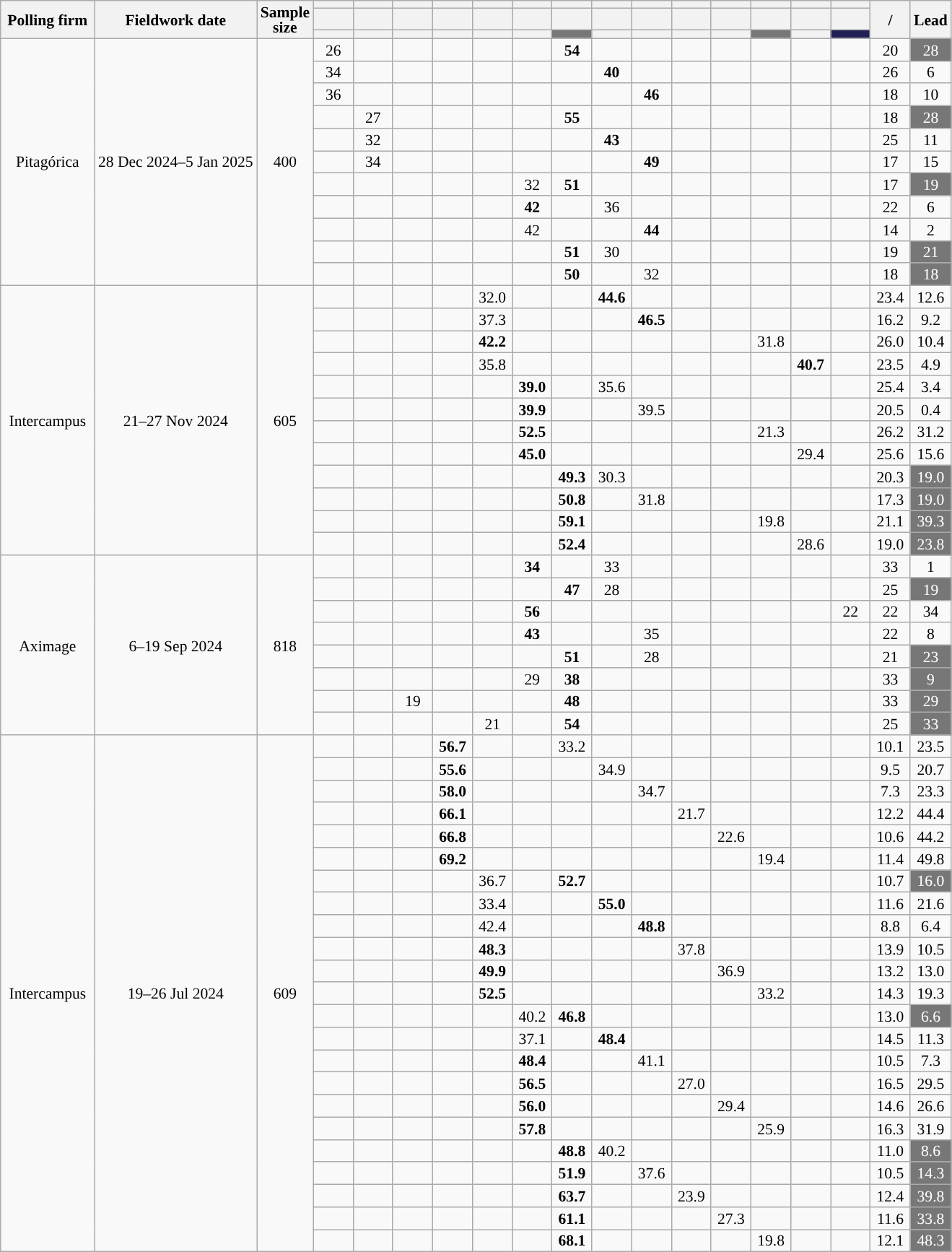<table class="wikitable unsortable" style="text-align:center;font-size:90%;line-height:14px;">
<tr>
<th rowspan="3" style="width:80px;">Polling firm</th>
<th rowspan="3">Fieldwork date</th>
<th rowspan="3">Sample<br>size</th>
<th></th>
<th></th>
<th></th>
<th></th>
<th></th>
<th></th>
<th></th>
<th></th>
<th></th>
<th></th>
<th></th>
<th></th>
<th></th>
<th></th>
<th rowspan="3" class="unsortable" style="width:30px;">/</th>
<th rowspan="3">Lead</th>
</tr>
<tr style="height:20px;">
<th class="unsortable" style="width:30px;"></th>
<th class="unsortable" style="width:30px;"></th>
<th class="unsortable" style="width:30px;"></th>
<th class="unsortable" style="width:30px;"></th>
<th class="unsortable" style="width:30px;"></th>
<th class="unsortable" style="width:30px;"></th>
<th class="unsortable" style="width:30px;"></th>
<th class="unsortable" style="width:30px;"></th>
<th class="unsortable" style="width:30px;"></th>
<th class="unsortable" style="width:30px;"></th>
<th class="unsortable" style="width:30px;"></th>
<th class="unsortable" style="width:30px;"></th>
<th class="unsortable" style="width:30px;"></th>
<th class="unsortable" style="width:30px;"></th>
</tr>
<tr>
<th style="background:"></th>
<th style="background:"></th>
<th style="background:"></th>
<th style="background:"></th>
<th style="background:"></th>
<th style="background:"></th>
<th style="background:#777777;"></th>
<th style="background:"></th>
<th style="background:"></th>
<th style="background:"></th>
<th style="background:"></th>
<th style="background:#777777;"></th>
<th style="background:"></th>
<th style="background:#202056;"></th>
</tr>
<tr>
<td rowspan="11">Pitagórica</td>
<td rowspan="11">28 Dec 2024–5 Jan 2025</td>
<td rowspan="11">400</td>
<td>26</td>
<td></td>
<td></td>
<td></td>
<td></td>
<td></td>
<td><strong>54</strong></td>
<td></td>
<td></td>
<td></td>
<td></td>
<td></td>
<td></td>
<td></td>
<td>20</td>
<td style="background:#777777; color:white;">28</td>
</tr>
<tr>
<td>34</td>
<td></td>
<td></td>
<td></td>
<td></td>
<td></td>
<td></td>
<td><strong>40</strong></td>
<td></td>
<td></td>
<td></td>
<td></td>
<td></td>
<td></td>
<td>26</td>
<td style="background:">6</td>
</tr>
<tr>
<td>36</td>
<td></td>
<td></td>
<td></td>
<td></td>
<td></td>
<td></td>
<td></td>
<td><strong>46</strong></td>
<td></td>
<td></td>
<td></td>
<td></td>
<td></td>
<td>18</td>
<td style="background:">10</td>
</tr>
<tr>
<td></td>
<td>27</td>
<td></td>
<td></td>
<td></td>
<td></td>
<td><strong>55</strong></td>
<td></td>
<td></td>
<td></td>
<td></td>
<td></td>
<td></td>
<td></td>
<td>18</td>
<td style="background:#777777; color:white;">28</td>
</tr>
<tr>
<td></td>
<td>32</td>
<td></td>
<td></td>
<td></td>
<td></td>
<td></td>
<td><strong>43</strong></td>
<td></td>
<td></td>
<td></td>
<td></td>
<td></td>
<td></td>
<td>25</td>
<td style="background:">11</td>
</tr>
<tr>
<td></td>
<td>34</td>
<td></td>
<td></td>
<td></td>
<td></td>
<td></td>
<td></td>
<td><strong>49</strong></td>
<td></td>
<td></td>
<td></td>
<td></td>
<td></td>
<td>17</td>
<td style="background:">15</td>
</tr>
<tr>
<td></td>
<td></td>
<td></td>
<td></td>
<td></td>
<td>32</td>
<td><strong>51</strong></td>
<td></td>
<td></td>
<td></td>
<td></td>
<td></td>
<td></td>
<td></td>
<td>17</td>
<td style="background:#777777; color:white;">19</td>
</tr>
<tr>
<td></td>
<td></td>
<td></td>
<td></td>
<td></td>
<td><strong>42</strong></td>
<td></td>
<td>36</td>
<td></td>
<td></td>
<td></td>
<td></td>
<td></td>
<td></td>
<td>22</td>
<td style="background:">6</td>
</tr>
<tr>
<td></td>
<td></td>
<td></td>
<td></td>
<td></td>
<td>42</td>
<td></td>
<td></td>
<td><strong>44</strong></td>
<td></td>
<td></td>
<td></td>
<td></td>
<td></td>
<td>14</td>
<td style="background:">2</td>
</tr>
<tr>
<td></td>
<td></td>
<td></td>
<td></td>
<td></td>
<td></td>
<td><strong>51</strong></td>
<td>30</td>
<td></td>
<td></td>
<td></td>
<td></td>
<td></td>
<td></td>
<td>19</td>
<td style="background:#777777; color:white;">21</td>
</tr>
<tr>
<td></td>
<td></td>
<td></td>
<td></td>
<td></td>
<td></td>
<td><strong>50</strong></td>
<td></td>
<td>32</td>
<td></td>
<td></td>
<td></td>
<td></td>
<td></td>
<td>18</td>
<td style="background:#777777; color:white;">18</td>
</tr>
<tr>
<td rowspan="12">Intercampus</td>
<td rowspan="12">21–27 Nov 2024</td>
<td rowspan="12">605</td>
<td></td>
<td></td>
<td></td>
<td></td>
<td>32.0</td>
<td></td>
<td></td>
<td><strong>44.6</strong></td>
<td></td>
<td></td>
<td></td>
<td></td>
<td></td>
<td></td>
<td>23.4</td>
<td style="background:">12.6</td>
</tr>
<tr>
<td></td>
<td></td>
<td></td>
<td></td>
<td>37.3</td>
<td></td>
<td></td>
<td></td>
<td><strong>46.5</strong></td>
<td></td>
<td></td>
<td></td>
<td></td>
<td></td>
<td>16.2</td>
<td style="background:">9.2</td>
</tr>
<tr>
<td></td>
<td></td>
<td></td>
<td></td>
<td><strong>42.2</strong></td>
<td></td>
<td></td>
<td></td>
<td></td>
<td></td>
<td></td>
<td>31.8</td>
<td></td>
<td></td>
<td>26.0</td>
<td style="background:">10.4</td>
</tr>
<tr>
<td></td>
<td></td>
<td></td>
<td></td>
<td>35.8</td>
<td></td>
<td></td>
<td></td>
<td></td>
<td></td>
<td></td>
<td></td>
<td><strong>40.7</strong></td>
<td></td>
<td>23.5</td>
<td style="background:">4.9</td>
</tr>
<tr>
<td></td>
<td></td>
<td></td>
<td></td>
<td></td>
<td><strong>39.0</strong></td>
<td></td>
<td>35.6</td>
<td></td>
<td></td>
<td></td>
<td></td>
<td></td>
<td></td>
<td>25.4</td>
<td style="background:">3.4</td>
</tr>
<tr>
<td></td>
<td></td>
<td></td>
<td></td>
<td></td>
<td><strong>39.9</strong></td>
<td></td>
<td></td>
<td>39.5</td>
<td></td>
<td></td>
<td></td>
<td></td>
<td></td>
<td>20.5</td>
<td style="background:">0.4</td>
</tr>
<tr>
<td></td>
<td></td>
<td></td>
<td></td>
<td></td>
<td><strong>52.5</strong></td>
<td></td>
<td></td>
<td></td>
<td></td>
<td></td>
<td>21.3</td>
<td></td>
<td></td>
<td>26.2</td>
<td style="background:">31.2</td>
</tr>
<tr>
<td></td>
<td></td>
<td></td>
<td></td>
<td></td>
<td><strong>45.0</strong></td>
<td></td>
<td></td>
<td></td>
<td></td>
<td></td>
<td></td>
<td>29.4</td>
<td></td>
<td>25.6</td>
<td style="background:">15.6</td>
</tr>
<tr>
<td></td>
<td></td>
<td></td>
<td></td>
<td></td>
<td></td>
<td><strong>49.3</strong></td>
<td>30.3</td>
<td></td>
<td></td>
<td></td>
<td></td>
<td></td>
<td></td>
<td>20.3</td>
<td style="background:#777777; color:white;">19.0</td>
</tr>
<tr>
<td></td>
<td></td>
<td></td>
<td></td>
<td></td>
<td></td>
<td><strong>50.8</strong></td>
<td></td>
<td>31.8</td>
<td></td>
<td></td>
<td></td>
<td></td>
<td></td>
<td>17.3</td>
<td style="background:#777777; color:white;">19.0</td>
</tr>
<tr>
<td></td>
<td></td>
<td></td>
<td></td>
<td></td>
<td></td>
<td><strong>59.1</strong></td>
<td></td>
<td></td>
<td></td>
<td></td>
<td>19.8</td>
<td></td>
<td></td>
<td>21.1</td>
<td style="background:#777777; color:white;">39.3</td>
</tr>
<tr>
<td></td>
<td></td>
<td></td>
<td></td>
<td></td>
<td></td>
<td><strong>52.4</strong></td>
<td></td>
<td></td>
<td></td>
<td></td>
<td></td>
<td>28.6</td>
<td></td>
<td>19.0</td>
<td style="background:#777777; color:white;">23.8</td>
</tr>
<tr>
<td rowspan="8" style="text-align:center;">Aximage</td>
<td rowspan="8" style="text-align:center;">6–19 Sep 2024</td>
<td rowspan="8" style="text-align:center;">818</td>
<td></td>
<td></td>
<td></td>
<td></td>
<td></td>
<td><strong>34</strong></td>
<td></td>
<td>33</td>
<td></td>
<td></td>
<td></td>
<td></td>
<td></td>
<td></td>
<td>33</td>
<td style="background:">1</td>
</tr>
<tr>
<td></td>
<td></td>
<td></td>
<td></td>
<td></td>
<td></td>
<td><strong>47</strong></td>
<td>28</td>
<td></td>
<td></td>
<td></td>
<td></td>
<td></td>
<td></td>
<td>25</td>
<td style="background:#777777; color:white;">19</td>
</tr>
<tr>
<td></td>
<td></td>
<td></td>
<td></td>
<td></td>
<td><strong>56</strong></td>
<td></td>
<td></td>
<td></td>
<td></td>
<td></td>
<td></td>
<td></td>
<td>22</td>
<td>22</td>
<td style="background:">34</td>
</tr>
<tr>
<td></td>
<td></td>
<td></td>
<td></td>
<td></td>
<td><strong>43</strong></td>
<td></td>
<td></td>
<td>35</td>
<td></td>
<td></td>
<td></td>
<td></td>
<td></td>
<td>22</td>
<td style="background:">8</td>
</tr>
<tr>
<td></td>
<td></td>
<td></td>
<td></td>
<td></td>
<td></td>
<td><strong>51</strong></td>
<td></td>
<td>28</td>
<td></td>
<td></td>
<td></td>
<td></td>
<td></td>
<td>21</td>
<td style="background:#777777; color:white;">23</td>
</tr>
<tr>
<td></td>
<td></td>
<td></td>
<td></td>
<td></td>
<td>29</td>
<td><strong>38</strong></td>
<td></td>
<td></td>
<td></td>
<td></td>
<td></td>
<td></td>
<td></td>
<td>33</td>
<td style="background:#777777; color:white;">9</td>
</tr>
<tr>
<td></td>
<td></td>
<td>19</td>
<td></td>
<td></td>
<td></td>
<td><strong>48</strong></td>
<td></td>
<td></td>
<td></td>
<td></td>
<td></td>
<td></td>
<td></td>
<td>33</td>
<td style="background:#777777; color:white;">29</td>
</tr>
<tr>
<td></td>
<td></td>
<td></td>
<td></td>
<td>21</td>
<td></td>
<td><strong>54</strong></td>
<td></td>
<td></td>
<td></td>
<td></td>
<td></td>
<td></td>
<td></td>
<td>25</td>
<td style="background:#777777; color:white;">33</td>
</tr>
<tr>
<td rowspan="23" style="text-align:center;">Intercampus</td>
<td rowspan="23" style="text-align:center;">19–26 Jul 2024</td>
<td rowspan="23" align="center">609</td>
<td></td>
<td></td>
<td></td>
<td><strong>56.7</strong></td>
<td></td>
<td></td>
<td>33.2</td>
<td></td>
<td></td>
<td></td>
<td></td>
<td></td>
<td></td>
<td></td>
<td>10.1</td>
<td style="background:">23.5</td>
</tr>
<tr>
<td></td>
<td></td>
<td></td>
<td><strong>55.6</strong></td>
<td></td>
<td></td>
<td></td>
<td>34.9</td>
<td></td>
<td></td>
<td></td>
<td></td>
<td></td>
<td></td>
<td>9.5</td>
<td style="background:">20.7</td>
</tr>
<tr>
<td></td>
<td></td>
<td></td>
<td><strong>58.0</strong></td>
<td></td>
<td></td>
<td></td>
<td></td>
<td>34.7</td>
<td></td>
<td></td>
<td></td>
<td></td>
<td></td>
<td>7.3</td>
<td style="background:">23.3</td>
</tr>
<tr>
<td></td>
<td></td>
<td></td>
<td><strong>66.1</strong></td>
<td></td>
<td></td>
<td></td>
<td></td>
<td></td>
<td>21.7</td>
<td></td>
<td></td>
<td></td>
<td></td>
<td>12.2</td>
<td style="background:">44.4</td>
</tr>
<tr>
<td></td>
<td></td>
<td></td>
<td><strong>66.8</strong></td>
<td></td>
<td></td>
<td></td>
<td></td>
<td></td>
<td></td>
<td>22.6</td>
<td></td>
<td></td>
<td></td>
<td>10.6</td>
<td style="background:">44.2</td>
</tr>
<tr>
<td></td>
<td></td>
<td></td>
<td><strong>69.2</strong></td>
<td></td>
<td></td>
<td></td>
<td></td>
<td></td>
<td></td>
<td></td>
<td>19.4</td>
<td></td>
<td></td>
<td>11.4</td>
<td style="background:">49.8</td>
</tr>
<tr>
<td></td>
<td></td>
<td></td>
<td></td>
<td>36.7</td>
<td></td>
<td><strong>52.7</strong></td>
<td></td>
<td></td>
<td></td>
<td></td>
<td></td>
<td></td>
<td></td>
<td>10.7</td>
<td style="background:#777777; color:white;">16.0</td>
</tr>
<tr>
<td></td>
<td></td>
<td></td>
<td></td>
<td>33.4</td>
<td></td>
<td></td>
<td><strong>55.0</strong></td>
<td></td>
<td></td>
<td></td>
<td></td>
<td></td>
<td></td>
<td>11.6</td>
<td style="background:">21.6</td>
</tr>
<tr>
<td></td>
<td></td>
<td></td>
<td></td>
<td>42.4</td>
<td></td>
<td></td>
<td></td>
<td><strong>48.8</strong></td>
<td></td>
<td></td>
<td></td>
<td></td>
<td></td>
<td>8.8</td>
<td style="background:">6.4</td>
</tr>
<tr>
<td></td>
<td></td>
<td></td>
<td></td>
<td><strong>48.3</strong></td>
<td></td>
<td></td>
<td></td>
<td></td>
<td>37.8</td>
<td></td>
<td></td>
<td></td>
<td></td>
<td>13.9</td>
<td style="background:">10.5</td>
</tr>
<tr>
<td></td>
<td></td>
<td></td>
<td></td>
<td><strong>49.9</strong></td>
<td></td>
<td></td>
<td></td>
<td></td>
<td></td>
<td>36.9</td>
<td></td>
<td></td>
<td></td>
<td>13.2</td>
<td style="background:">13.0</td>
</tr>
<tr>
<td></td>
<td></td>
<td></td>
<td></td>
<td><strong>52.5</strong></td>
<td></td>
<td></td>
<td></td>
<td></td>
<td></td>
<td></td>
<td>33.2</td>
<td></td>
<td></td>
<td>14.3</td>
<td style="background:">19.3</td>
</tr>
<tr>
<td></td>
<td></td>
<td></td>
<td></td>
<td></td>
<td>40.2</td>
<td><strong>46.8</strong></td>
<td></td>
<td></td>
<td></td>
<td></td>
<td></td>
<td></td>
<td></td>
<td>13.0</td>
<td style="background:#777777; color:white;">6.6</td>
</tr>
<tr>
<td></td>
<td></td>
<td></td>
<td></td>
<td></td>
<td>37.1</td>
<td></td>
<td><strong>48.4</strong></td>
<td></td>
<td></td>
<td></td>
<td></td>
<td></td>
<td></td>
<td>14.5</td>
<td style="background:">11.3</td>
</tr>
<tr>
<td></td>
<td></td>
<td></td>
<td></td>
<td></td>
<td><strong>48.4</strong></td>
<td></td>
<td></td>
<td>41.1</td>
<td></td>
<td></td>
<td></td>
<td></td>
<td></td>
<td>10.5</td>
<td style="background:">7.3</td>
</tr>
<tr>
<td></td>
<td></td>
<td></td>
<td></td>
<td></td>
<td><strong>56.5</strong></td>
<td></td>
<td></td>
<td></td>
<td>27.0</td>
<td></td>
<td></td>
<td></td>
<td></td>
<td>16.5</td>
<td style="background:">29.5</td>
</tr>
<tr>
<td></td>
<td></td>
<td></td>
<td></td>
<td></td>
<td><strong>56.0</strong></td>
<td></td>
<td></td>
<td></td>
<td></td>
<td>29.4</td>
<td></td>
<td></td>
<td></td>
<td>14.6</td>
<td style="background:">26.6</td>
</tr>
<tr>
<td></td>
<td></td>
<td></td>
<td></td>
<td></td>
<td><strong>57.8</strong></td>
<td></td>
<td></td>
<td></td>
<td></td>
<td></td>
<td>25.9</td>
<td></td>
<td></td>
<td>16.3</td>
<td style="background:">31.9</td>
</tr>
<tr>
<td></td>
<td></td>
<td></td>
<td></td>
<td></td>
<td></td>
<td><strong>48.8</strong></td>
<td>40.2</td>
<td></td>
<td></td>
<td></td>
<td></td>
<td></td>
<td></td>
<td>11.0</td>
<td style="background:#777777; color:white;">8.6</td>
</tr>
<tr>
<td></td>
<td></td>
<td></td>
<td></td>
<td></td>
<td></td>
<td><strong>51.9</strong></td>
<td></td>
<td>37.6</td>
<td></td>
<td></td>
<td></td>
<td></td>
<td></td>
<td>10.5</td>
<td style="background:#777777; color:white;">14.3</td>
</tr>
<tr>
<td></td>
<td></td>
<td></td>
<td></td>
<td></td>
<td></td>
<td><strong>63.7</strong></td>
<td></td>
<td></td>
<td>23.9</td>
<td></td>
<td></td>
<td></td>
<td></td>
<td>12.4</td>
<td style="background:#777777; color:white;">39.8</td>
</tr>
<tr>
<td></td>
<td></td>
<td></td>
<td></td>
<td></td>
<td></td>
<td><strong>61.1</strong></td>
<td></td>
<td></td>
<td></td>
<td>27.3</td>
<td></td>
<td></td>
<td></td>
<td>11.6</td>
<td style="background:#777777; color:white;">33.8</td>
</tr>
<tr>
<td></td>
<td></td>
<td></td>
<td></td>
<td></td>
<td></td>
<td><strong>68.1</strong></td>
<td></td>
<td></td>
<td></td>
<td></td>
<td>19.8</td>
<td></td>
<td></td>
<td>12.1</td>
<td style="background:#777777; color:white;">48.3</td>
</tr>
</table>
